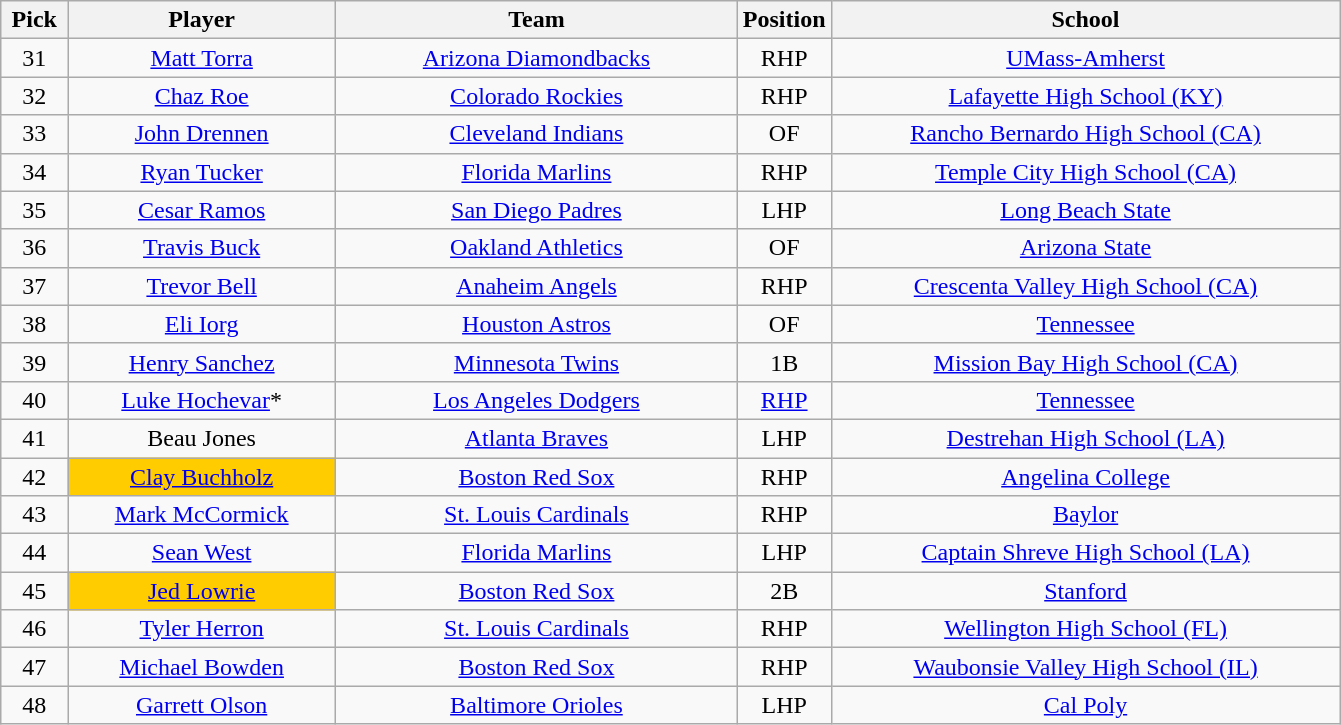<table class="wikitable" style="text-align:center">
<tr>
<th width="5%">Pick</th>
<th width="20%">Player</th>
<th width="30%">Team</th>
<th width="7%">Position</th>
<th width="38%">School</th>
</tr>
<tr>
<td>31</td>
<td><a href='#'>Matt Torra</a></td>
<td><a href='#'>Arizona Diamondbacks</a></td>
<td>RHP</td>
<td><a href='#'>UMass-Amherst</a></td>
</tr>
<tr>
<td>32</td>
<td><a href='#'>Chaz Roe</a></td>
<td><a href='#'>Colorado Rockies</a></td>
<td>RHP</td>
<td><a href='#'>Lafayette High School (KY)</a></td>
</tr>
<tr>
<td>33</td>
<td><a href='#'>John Drennen</a></td>
<td><a href='#'>Cleveland Indians</a></td>
<td>OF</td>
<td><a href='#'>Rancho Bernardo High School (CA)</a></td>
</tr>
<tr>
<td>34</td>
<td><a href='#'>Ryan Tucker</a></td>
<td><a href='#'>Florida Marlins</a></td>
<td>RHP</td>
<td><a href='#'>Temple City High School (CA)</a></td>
</tr>
<tr>
<td>35</td>
<td><a href='#'>Cesar Ramos</a></td>
<td><a href='#'>San Diego Padres</a></td>
<td>LHP</td>
<td><a href='#'>Long Beach State</a></td>
</tr>
<tr>
<td>36</td>
<td><a href='#'>Travis Buck</a></td>
<td><a href='#'>Oakland Athletics</a></td>
<td>OF</td>
<td><a href='#'>Arizona State</a></td>
</tr>
<tr>
<td>37</td>
<td><a href='#'>Trevor Bell</a></td>
<td><a href='#'>Anaheim Angels</a></td>
<td>RHP</td>
<td><a href='#'>Crescenta Valley High School (CA)</a></td>
</tr>
<tr>
<td>38</td>
<td><a href='#'>Eli Iorg</a></td>
<td><a href='#'>Houston Astros</a></td>
<td>OF</td>
<td><a href='#'>Tennessee</a></td>
</tr>
<tr>
<td>39</td>
<td><a href='#'>Henry Sanchez</a></td>
<td><a href='#'>Minnesota Twins</a></td>
<td>1B</td>
<td><a href='#'>Mission Bay High School (CA)</a></td>
</tr>
<tr>
<td>40</td>
<td><a href='#'>Luke Hochevar</a>*</td>
<td><a href='#'>Los Angeles Dodgers</a></td>
<td><a href='#'>RHP</a></td>
<td><a href='#'>Tennessee</a></td>
</tr>
<tr>
<td>41</td>
<td>Beau Jones</td>
<td><a href='#'>Atlanta Braves</a></td>
<td>LHP</td>
<td><a href='#'>Destrehan High School (LA)</a></td>
</tr>
<tr>
<td>42</td>
<td bgcolor="#FFCC00"><a href='#'>Clay Buchholz</a></td>
<td><a href='#'>Boston Red Sox</a></td>
<td>RHP</td>
<td><a href='#'>Angelina College</a></td>
</tr>
<tr>
<td>43</td>
<td><a href='#'>Mark McCormick</a></td>
<td><a href='#'>St. Louis Cardinals</a></td>
<td>RHP</td>
<td><a href='#'>Baylor</a></td>
</tr>
<tr>
<td>44</td>
<td><a href='#'>Sean West</a></td>
<td><a href='#'>Florida Marlins</a></td>
<td>LHP</td>
<td><a href='#'>Captain Shreve High School (LA)</a></td>
</tr>
<tr>
<td>45</td>
<td bgcolor="#FFCC00"><a href='#'>Jed Lowrie</a></td>
<td><a href='#'>Boston Red Sox</a></td>
<td>2B</td>
<td><a href='#'>Stanford</a></td>
</tr>
<tr>
<td>46</td>
<td><a href='#'>Tyler Herron</a></td>
<td><a href='#'>St. Louis Cardinals</a></td>
<td>RHP</td>
<td><a href='#'>Wellington High School (FL)</a></td>
</tr>
<tr>
<td>47</td>
<td><a href='#'>Michael Bowden</a></td>
<td><a href='#'>Boston Red Sox</a></td>
<td>RHP</td>
<td><a href='#'>Waubonsie Valley High School (IL)</a></td>
</tr>
<tr>
<td>48</td>
<td><a href='#'>Garrett Olson</a></td>
<td><a href='#'>Baltimore Orioles</a></td>
<td>LHP</td>
<td><a href='#'>Cal Poly</a></td>
</tr>
</table>
